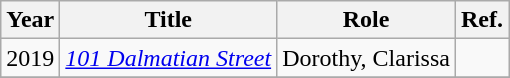<table class="wikitable">
<tr>
<th>Year</th>
<th>Title</th>
<th>Role</th>
<th>Ref.</th>
</tr>
<tr>
<td>2019</td>
<td><em><a href='#'>101 Dalmatian Street</a></em></td>
<td>Dorothy, Clarissa</td>
<td></td>
</tr>
<tr>
</tr>
</table>
